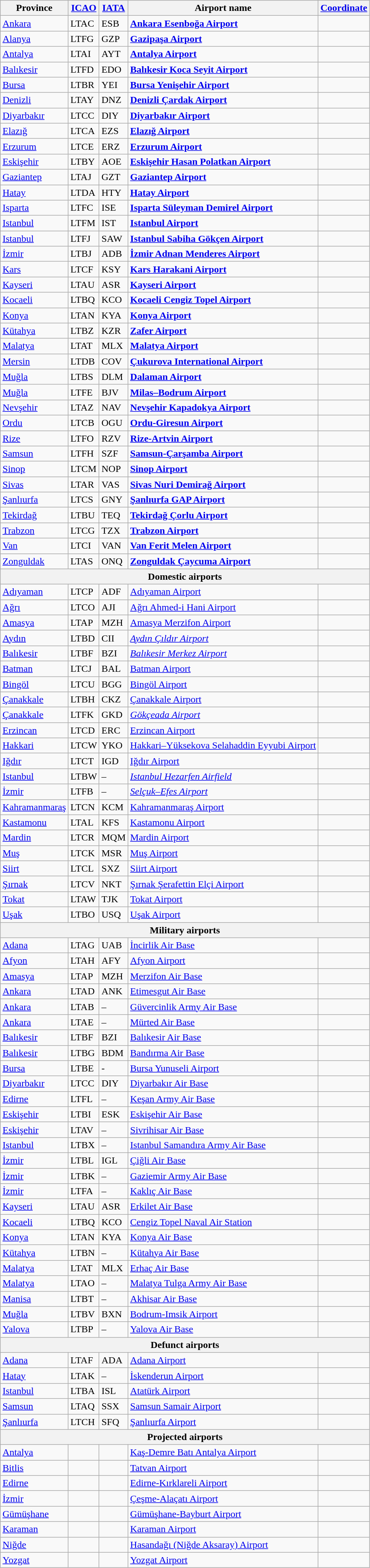<table class="wikitable sortable">
<tr>
<th>Province</th>
<th><a href='#'>ICAO</a></th>
<th><a href='#'>IATA</a></th>
<th>Airport name</th>
<th><a href='#'>Coordinate</a></th>
</tr>
<tr>
<td><a href='#'>Ankara</a></td>
<td>LTAC</td>
<td>ESB</td>
<td><strong><a href='#'>Ankara Esenboğa Airport</a></strong></td>
<td></td>
</tr>
<tr>
<td><a href='#'>Alanya</a></td>
<td>LTFG</td>
<td>GZP</td>
<td><strong><a href='#'>Gazipaşa Airport</a></strong></td>
<td></td>
</tr>
<tr>
<td><a href='#'>Antalya</a></td>
<td>LTAI</td>
<td>AYT</td>
<td><strong><a href='#'>Antalya Airport</a></strong></td>
<td></td>
</tr>
<tr>
<td><a href='#'>Balıkesir</a></td>
<td>LTFD</td>
<td>EDO</td>
<td><strong><a href='#'>Balıkesir Koca Seyit Airport</a></strong></td>
<td></td>
</tr>
<tr>
<td><a href='#'>Bursa</a></td>
<td>LTBR</td>
<td>YEI</td>
<td><strong><a href='#'>Bursa Yenişehir Airport</a></strong></td>
<td></td>
</tr>
<tr>
<td><a href='#'>Denizli</a></td>
<td>LTAY</td>
<td>DNZ</td>
<td><strong><a href='#'>Denizli Çardak Airport</a></strong></td>
<td></td>
</tr>
<tr>
<td><a href='#'>Diyarbakır</a></td>
<td>LTCC</td>
<td>DIY</td>
<td><strong><a href='#'>Diyarbakır Airport</a></strong></td>
<td></td>
</tr>
<tr>
<td><a href='#'>Elazığ</a></td>
<td>LTCA</td>
<td>EZS</td>
<td><strong><a href='#'>Elazığ Airport</a></strong></td>
<td></td>
</tr>
<tr>
<td><a href='#'>Erzurum</a></td>
<td>LTCE</td>
<td>ERZ</td>
<td><strong><a href='#'>Erzurum Airport</a></strong></td>
<td></td>
</tr>
<tr>
<td><a href='#'>Eskişehir</a></td>
<td>LTBY</td>
<td>AOE</td>
<td><strong><a href='#'>Eskişehir Hasan Polatkan Airport</a></strong></td>
<td></td>
</tr>
<tr>
<td><a href='#'>Gaziantep</a></td>
<td>LTAJ</td>
<td>GZT</td>
<td><strong><a href='#'>Gaziantep Airport</a></strong></td>
<td></td>
</tr>
<tr>
<td><a href='#'>Hatay</a></td>
<td>LTDA</td>
<td>HTY</td>
<td><strong><a href='#'>Hatay Airport</a></strong></td>
<td></td>
</tr>
<tr>
<td><a href='#'>Isparta</a></td>
<td>LTFC</td>
<td>ISE</td>
<td><strong><a href='#'>Isparta Süleyman Demirel Airport</a></strong></td>
<td></td>
</tr>
<tr>
<td><a href='#'>Istanbul</a></td>
<td>LTFM</td>
<td>IST</td>
<td><strong><a href='#'>Istanbul Airport</a></strong></td>
<td></td>
</tr>
<tr>
<td><a href='#'>Istanbul</a></td>
<td>LTFJ</td>
<td>SAW</td>
<td><strong><a href='#'>Istanbul Sabiha Gökçen Airport</a></strong></td>
<td></td>
</tr>
<tr>
<td><a href='#'>İzmir</a></td>
<td>LTBJ</td>
<td>ADB</td>
<td><strong><a href='#'>İzmir Adnan Menderes Airport</a></strong></td>
<td></td>
</tr>
<tr>
<td><a href='#'>Kars</a></td>
<td>LTCF</td>
<td>KSY</td>
<td><strong><a href='#'>Kars Harakani Airport</a></strong></td>
<td></td>
</tr>
<tr>
<td><a href='#'>Kayseri</a></td>
<td>LTAU</td>
<td>ASR</td>
<td><strong><a href='#'>Kayseri Airport</a></strong></td>
<td></td>
</tr>
<tr>
<td><a href='#'>Kocaeli</a></td>
<td>LTBQ</td>
<td>KCO</td>
<td><strong><a href='#'>Kocaeli Cengiz Topel Airport</a></strong></td>
<td></td>
</tr>
<tr>
<td><a href='#'>Konya</a></td>
<td>LTAN</td>
<td>KYA</td>
<td><strong><a href='#'>Konya Airport</a></strong></td>
<td></td>
</tr>
<tr>
<td><a href='#'>Kütahya</a></td>
<td>LTBZ</td>
<td>KZR</td>
<td><strong><a href='#'>Zafer Airport</a></strong></td>
<td></td>
</tr>
<tr>
<td><a href='#'>Malatya</a></td>
<td>LTAT</td>
<td>MLX</td>
<td><strong><a href='#'>Malatya Airport</a></strong></td>
<td></td>
</tr>
<tr>
<td><a href='#'>Mersin</a></td>
<td>LTDB</td>
<td>COV</td>
<td><strong><a href='#'>Çukurova International Airport</a></strong></td>
<td></td>
</tr>
<tr>
<td><a href='#'>Muğla</a></td>
<td>LTBS</td>
<td>DLM</td>
<td><strong><a href='#'>Dalaman Airport</a></strong></td>
<td></td>
</tr>
<tr>
<td><a href='#'>Muğla</a></td>
<td>LTFE</td>
<td>BJV</td>
<td><strong><a href='#'>Milas–Bodrum Airport</a></strong></td>
<td></td>
</tr>
<tr>
<td><a href='#'>Nevşehir</a></td>
<td>LTAZ</td>
<td>NAV</td>
<td><strong><a href='#'>Nevşehir Kapadokya Airport</a></strong></td>
<td></td>
</tr>
<tr>
<td><a href='#'>Ordu</a></td>
<td>LTCB</td>
<td>OGU</td>
<td><strong><a href='#'>Ordu-Giresun Airport</a></strong></td>
<td></td>
</tr>
<tr>
<td><a href='#'>Rize</a></td>
<td>LTFO</td>
<td>RZV</td>
<td><strong><a href='#'>Rize-Artvin Airport</a></strong></td>
<td></td>
</tr>
<tr>
<td><a href='#'>Samsun</a></td>
<td>LTFH</td>
<td>SZF</td>
<td><strong><a href='#'>Samsun-Çarşamba Airport</a></strong></td>
<td></td>
</tr>
<tr>
<td><a href='#'>Sinop</a></td>
<td>LTCM</td>
<td>NOP</td>
<td><strong><a href='#'>Sinop Airport</a></strong></td>
<td></td>
</tr>
<tr>
<td><a href='#'>Sivas</a></td>
<td>LTAR</td>
<td>VAS</td>
<td><strong><a href='#'>Sivas Nuri Demirağ Airport</a></strong></td>
<td></td>
</tr>
<tr>
<td><a href='#'>Şanlıurfa</a></td>
<td>LTCS</td>
<td>GNY</td>
<td><strong><a href='#'>Şanlıurfa GAP Airport</a></strong></td>
<td></td>
</tr>
<tr>
<td><a href='#'>Tekirdağ</a></td>
<td>LTBU</td>
<td>TEQ</td>
<td><strong><a href='#'>Tekirdağ Çorlu Airport</a></strong></td>
<td></td>
</tr>
<tr>
<td><a href='#'>Trabzon</a></td>
<td>LTCG</td>
<td>TZX</td>
<td><strong><a href='#'>Trabzon Airport</a></strong></td>
<td></td>
</tr>
<tr>
<td><a href='#'>Van</a></td>
<td>LTCI</td>
<td>VAN</td>
<td><strong><a href='#'>Van Ferit Melen Airport</a></strong></td>
<td></td>
</tr>
<tr>
<td><a href='#'>Zonguldak</a></td>
<td>LTAS</td>
<td>ONQ</td>
<td><strong><a href='#'>Zonguldak Çaycuma Airport</a></strong></td>
<td></td>
</tr>
<tr>
<th colspan="5">Domestic airports</th>
</tr>
<tr>
<td><a href='#'>Adıyaman</a></td>
<td>LTCP</td>
<td>ADF</td>
<td><a href='#'>Adıyaman Airport</a></td>
<td></td>
</tr>
<tr>
<td><a href='#'>Ağrı</a></td>
<td>LTCO</td>
<td>AJI</td>
<td><a href='#'>Ağrı Ahmed-i Hani Airport</a></td>
<td></td>
</tr>
<tr>
<td><a href='#'>Amasya</a></td>
<td>LTAP</td>
<td>MZH</td>
<td><a href='#'>Amasya Merzifon Airport</a></td>
<td></td>
</tr>
<tr>
<td><a href='#'>Aydın</a></td>
<td>LTBD</td>
<td>CII</td>
<td><em><a href='#'>Aydın Çıldır Airport</a></em></td>
<td></td>
</tr>
<tr>
<td><a href='#'>Balıkesir</a></td>
<td>LTBF</td>
<td>BZI</td>
<td><em><a href='#'>Balıkesir Merkez Airport</a></em></td>
<td></td>
</tr>
<tr>
<td><a href='#'>Batman</a></td>
<td>LTCJ</td>
<td>BAL</td>
<td><a href='#'>Batman Airport</a></td>
<td></td>
</tr>
<tr>
<td><a href='#'>Bingöl</a></td>
<td>LTCU</td>
<td>BGG</td>
<td><a href='#'>Bingöl Airport</a></td>
<td></td>
</tr>
<tr>
<td><a href='#'>Çanakkale</a></td>
<td>LTBH</td>
<td>CKZ</td>
<td><a href='#'>Çanakkale Airport</a></td>
<td></td>
</tr>
<tr>
<td><a href='#'>Çanakkale</a></td>
<td>LTFK</td>
<td>GKD</td>
<td><em><a href='#'>Gökçeada Airport</a></em></td>
<td></td>
</tr>
<tr>
<td><a href='#'>Erzincan</a></td>
<td>LTCD</td>
<td>ERC</td>
<td><a href='#'>Erzincan Airport</a></td>
<td></td>
</tr>
<tr>
<td><a href='#'>Hakkari</a></td>
<td>LTCW</td>
<td>YKO</td>
<td><a href='#'>Hakkari–Yüksekova Selahaddin Eyyubi Airport</a></td>
<td></td>
</tr>
<tr>
<td><a href='#'>Iğdır</a></td>
<td>LTCT</td>
<td>IGD</td>
<td><a href='#'>Iğdır Airport</a></td>
<td></td>
</tr>
<tr>
<td><a href='#'>Istanbul</a></td>
<td>LTBW</td>
<td>–</td>
<td><em><a href='#'>Istanbul Hezarfen Airfield</a></em></td>
<td></td>
</tr>
<tr>
<td><a href='#'>İzmir</a></td>
<td>LTFB</td>
<td>–</td>
<td><em><a href='#'>Selçuk–Efes Airport</a></em></td>
<td></td>
</tr>
<tr>
<td><a href='#'>Kahramanmaraş</a></td>
<td>LTCN</td>
<td>KCM</td>
<td><a href='#'>Kahramanmaraş Airport</a></td>
<td></td>
</tr>
<tr>
<td><a href='#'>Kastamonu</a></td>
<td>LTAL</td>
<td>KFS</td>
<td><a href='#'>Kastamonu Airport</a></td>
<td></td>
</tr>
<tr>
<td><a href='#'>Mardin</a></td>
<td>LTCR</td>
<td>MQM</td>
<td><a href='#'>Mardin Airport</a></td>
<td></td>
</tr>
<tr>
<td><a href='#'>Muş</a></td>
<td>LTCK</td>
<td>MSR</td>
<td><a href='#'>Muş Airport</a></td>
<td></td>
</tr>
<tr>
<td><a href='#'>Siirt</a></td>
<td>LTCL</td>
<td>SXZ</td>
<td><a href='#'>Siirt Airport</a></td>
<td></td>
</tr>
<tr>
<td><a href='#'>Şırnak</a></td>
<td>LTCV</td>
<td>NKT</td>
<td><a href='#'>Şırnak Şerafettin Elçi Airport</a></td>
<td></td>
</tr>
<tr>
<td><a href='#'>Tokat</a></td>
<td>LTAW</td>
<td>TJK</td>
<td><a href='#'>Tokat Airport</a></td>
<td></td>
</tr>
<tr>
<td><a href='#'>Uşak</a></td>
<td>LTBO</td>
<td>USQ</td>
<td><a href='#'>Uşak Airport</a></td>
<td></td>
</tr>
<tr>
<th colspan="5">Military airports</th>
</tr>
<tr>
<td><a href='#'>Adana</a></td>
<td>LTAG</td>
<td>UAB</td>
<td><a href='#'>İncirlik Air Base</a></td>
<td></td>
</tr>
<tr>
<td><a href='#'>Afyon</a></td>
<td>LTAH</td>
<td>AFY</td>
<td><a href='#'>Afyon Airport</a></td>
<td></td>
</tr>
<tr>
<td><a href='#'>Amasya</a></td>
<td>LTAP</td>
<td>MZH</td>
<td><a href='#'>Merzifon Air Base</a></td>
<td></td>
</tr>
<tr>
<td><a href='#'>Ankara</a></td>
<td>LTAD</td>
<td>ANK</td>
<td><a href='#'>Etimesgut Air Base</a></td>
<td></td>
</tr>
<tr>
<td><a href='#'>Ankara</a></td>
<td>LTAB</td>
<td>–</td>
<td><a href='#'>Güvercinlik Army Air Base</a></td>
<td></td>
</tr>
<tr>
<td><a href='#'>Ankara</a></td>
<td>LTAE</td>
<td>–</td>
<td><a href='#'>Mürted Air Base</a></td>
<td></td>
</tr>
<tr>
<td><a href='#'>Balıkesir</a></td>
<td>LTBF</td>
<td>BZI</td>
<td><a href='#'>Balıkesir Air Base</a></td>
<td></td>
</tr>
<tr>
<td><a href='#'>Balıkesir</a></td>
<td>LTBG</td>
<td>BDM</td>
<td><a href='#'>Bandırma Air Base</a></td>
<td></td>
</tr>
<tr>
<td><a href='#'>Bursa</a></td>
<td>LTBE</td>
<td>-</td>
<td><a href='#'>Bursa Yunuseli Airport</a></td>
<td></td>
</tr>
<tr>
<td><a href='#'>Diyarbakır</a></td>
<td>LTCC</td>
<td>DIY</td>
<td><a href='#'>Diyarbakır Air Base</a></td>
<td></td>
</tr>
<tr>
<td><a href='#'>Edirne</a></td>
<td>LTFL</td>
<td>–</td>
<td><a href='#'>Keşan Army Air Base</a></td>
<td></td>
</tr>
<tr>
<td><a href='#'>Eskişehir</a></td>
<td>LTBI</td>
<td>ESK</td>
<td><a href='#'>Eskişehir Air Base</a></td>
<td></td>
</tr>
<tr>
<td><a href='#'>Eskişehir</a></td>
<td>LTAV</td>
<td>–</td>
<td><a href='#'>Sivrihisar Air Base</a></td>
<td></td>
</tr>
<tr>
<td><a href='#'>Istanbul</a></td>
<td>LTBX</td>
<td>–</td>
<td><a href='#'>Istanbul Samandıra Army Air Base</a></td>
<td></td>
</tr>
<tr>
<td><a href='#'>İzmir</a></td>
<td>LTBL</td>
<td>IGL</td>
<td><a href='#'>Çiğli Air Base</a></td>
<td></td>
</tr>
<tr>
<td><a href='#'>İzmir</a></td>
<td>LTBK</td>
<td>–</td>
<td><a href='#'>Gaziemir Army Air Base</a></td>
<td></td>
</tr>
<tr>
<td><a href='#'>İzmir</a></td>
<td>LTFA</td>
<td>–</td>
<td><a href='#'>Kaklıç Air Base</a></td>
<td></td>
</tr>
<tr>
<td><a href='#'>Kayseri</a></td>
<td>LTAU</td>
<td>ASR</td>
<td><a href='#'>Erkilet Air Base</a></td>
<td></td>
</tr>
<tr>
<td><a href='#'>Kocaeli</a></td>
<td>LTBQ</td>
<td>KCO</td>
<td><a href='#'>Cengiz Topel Naval Air Station</a></td>
<td></td>
</tr>
<tr>
<td><a href='#'>Konya</a></td>
<td>LTAN</td>
<td>KYA</td>
<td><a href='#'>Konya Air Base</a></td>
<td></td>
</tr>
<tr>
<td><a href='#'>Kütahya</a></td>
<td>LTBN</td>
<td>–</td>
<td><a href='#'>Kütahya Air Base</a></td>
<td></td>
</tr>
<tr>
<td><a href='#'>Malatya</a></td>
<td>LTAT</td>
<td>MLX</td>
<td><a href='#'>Erhaç Air Base</a></td>
<td></td>
</tr>
<tr>
<td><a href='#'>Malatya</a></td>
<td>LTAO</td>
<td>–</td>
<td><a href='#'>Malatya Tulga Army Air Base</a></td>
<td></td>
</tr>
<tr>
<td><a href='#'>Manisa</a></td>
<td>LTBT</td>
<td>–</td>
<td><a href='#'>Akhisar Air Base</a></td>
<td></td>
</tr>
<tr>
<td><a href='#'>Muğla</a></td>
<td>LTBV</td>
<td>BXN</td>
<td><a href='#'>Bodrum-Imsik Airport</a></td>
<td></td>
</tr>
<tr>
<td><a href='#'>Yalova</a></td>
<td>LTBP</td>
<td>–</td>
<td><a href='#'>Yalova Air Base</a></td>
<td></td>
</tr>
<tr>
<th colspan="5">Defunct airports</th>
</tr>
<tr>
<td><a href='#'>Adana</a></td>
<td>LTAF</td>
<td>ADA</td>
<td><a href='#'>Adana Airport</a></td>
<td></td>
</tr>
<tr>
<td><a href='#'>Hatay</a></td>
<td>LTAK</td>
<td>–</td>
<td><a href='#'>İskenderun Airport</a></td>
<td></td>
</tr>
<tr>
<td><a href='#'>Istanbul</a></td>
<td>LTBA</td>
<td>ISL</td>
<td><a href='#'>Atatürk Airport</a></td>
<td></td>
</tr>
<tr>
<td><a href='#'>Samsun</a></td>
<td>LTAQ</td>
<td>SSX</td>
<td><a href='#'>Samsun Samair Airport</a></td>
<td></td>
</tr>
<tr>
<td><a href='#'>Şanlıurfa</a></td>
<td>LTCH</td>
<td>SFQ</td>
<td><a href='#'>Şanlıurfa Airport</a></td>
<td></td>
</tr>
<tr>
<th colspan="5">Projected airports</th>
</tr>
<tr>
<td><a href='#'>Antalya</a></td>
<td></td>
<td></td>
<td><a href='#'>Kaş-Demre Batı Antalya Airport</a></td>
<td></td>
</tr>
<tr>
<td><a href='#'>Bitlis</a></td>
<td></td>
<td></td>
<td><a href='#'>Tatvan Airport</a></td>
<td></td>
</tr>
<tr>
<td><a href='#'>Edirne</a></td>
<td></td>
<td></td>
<td><a href='#'>Edirne-Kırklareli Airport</a></td>
<td></td>
</tr>
<tr>
<td><a href='#'>İzmir</a></td>
<td></td>
<td></td>
<td><a href='#'>Çeşme-Alaçatı Airport</a></td>
<td></td>
</tr>
<tr>
<td><a href='#'>Gümüşhane</a></td>
<td></td>
<td></td>
<td><a href='#'>Gümüşhane-Bayburt Airport</a></td>
<td></td>
</tr>
<tr>
<td><a href='#'>Karaman</a></td>
<td></td>
<td></td>
<td><a href='#'>Karaman Airport</a></td>
<td></td>
</tr>
<tr>
<td><a href='#'>Niğde</a></td>
<td></td>
<td></td>
<td><a href='#'>Hasandağı (Niğde Aksaray) Airport</a></td>
<td></td>
</tr>
<tr>
<td><a href='#'>Yozgat</a></td>
<td></td>
<td></td>
<td><a href='#'>Yozgat Airport</a></td>
<td></td>
</tr>
</table>
